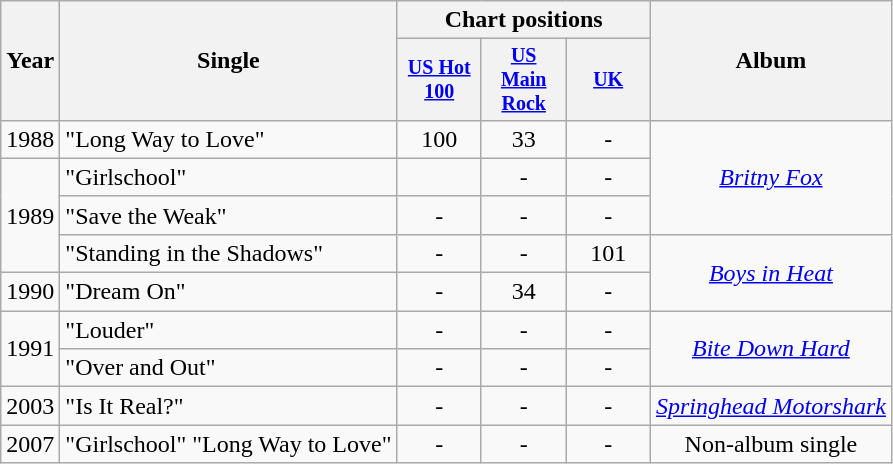<table class="wikitable" style="text-align:center;">
<tr>
<th rowspan="2">Year</th>
<th rowspan="2">Single</th>
<th colspan="3">Chart positions</th>
<th rowspan="2">Album</th>
</tr>
<tr style="font-size:smaller;">
<th style="width:50px;"><a href='#'>US Hot 100</a></th>
<th style="width:50px;"><a href='#'>US Main Rock</a></th>
<th style="width:50px;"><a href='#'>UK</a></th>
</tr>
<tr>
<td>1988</td>
<td style="text-align:left;">"Long Way to Love"</td>
<td>100</td>
<td>33</td>
<td>-</td>
<td rowspan=3><em><a href='#'>Britny Fox</a></em></td>
</tr>
<tr>
<td rowspan="3">1989</td>
<td style="text-align:left;">"Girlschool"</td>
<td></td>
<td>-</td>
<td>-</td>
</tr>
<tr>
<td style="text-align:left;">"Save the Weak"</td>
<td>-</td>
<td>-</td>
<td>-</td>
</tr>
<tr>
<td style="text-align:left;">"Standing in the Shadows"</td>
<td>-</td>
<td>-</td>
<td>101</td>
<td rowspan=2><em><a href='#'>Boys in Heat</a></em></td>
</tr>
<tr>
<td>1990</td>
<td style="text-align:left;">"Dream On"</td>
<td>-</td>
<td>34</td>
<td>-</td>
</tr>
<tr>
<td rowspan="2">1991</td>
<td style="text-align:left;">"Louder"</td>
<td>-</td>
<td>-</td>
<td>-</td>
<td rowspan=2><em><a href='#'>Bite Down Hard</a></em></td>
</tr>
<tr>
<td style="text-align:left;">"Over and Out"</td>
<td>-</td>
<td>-</td>
<td>-</td>
</tr>
<tr>
<td>2003</td>
<td style="text-align:left;">"Is It Real?"</td>
<td>-</td>
<td>-</td>
<td>-</td>
<td><em><a href='#'>Springhead Motorshark</a></em></td>
</tr>
<tr>
<td>2007</td>
<td style="text-align:left;">"Girlschool" "Long Way to Love"</td>
<td>-</td>
<td>-</td>
<td>-</td>
<td>Non-album single</td>
</tr>
</table>
